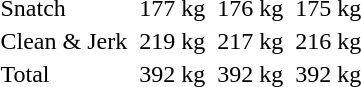<table>
<tr>
<td>Snatch</td>
<td></td>
<td>177 kg</td>
<td></td>
<td>176 kg</td>
<td></td>
<td>175 kg</td>
</tr>
<tr>
<td>Clean & Jerk</td>
<td></td>
<td>219 kg</td>
<td></td>
<td>217 kg</td>
<td></td>
<td>216 kg</td>
</tr>
<tr>
<td>Total</td>
<td></td>
<td>392 kg</td>
<td></td>
<td>392 kg</td>
<td></td>
<td>392 kg</td>
</tr>
</table>
